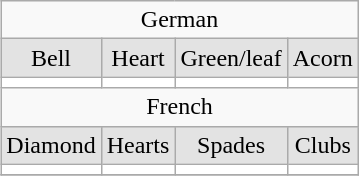<table class="wikitable"  style="float:right; text-align:center">
<tr class="hintergrundfarbe6">
<td colspan="4">German</td>
</tr>
<tr style="background: #E3E3E3;">
<td>Bell</td>
<td>Heart</td>
<td>Green/leaf</td>
<td>Acorn</td>
</tr>
<tr style="background:#FFF">
<td></td>
<td></td>
<td></td>
<td></td>
</tr>
<tr class="hintergrundfarbe6">
<td colspan="4">French</td>
</tr>
<tr style="background-color: #E3E3E3">
<td>Diamond</td>
<td>Hearts</td>
<td>Spades</td>
<td>Clubs</td>
</tr>
<tr style="background-color:#FFF">
<td></td>
<td></td>
<td></td>
<td></td>
</tr>
<tr>
</tr>
</table>
